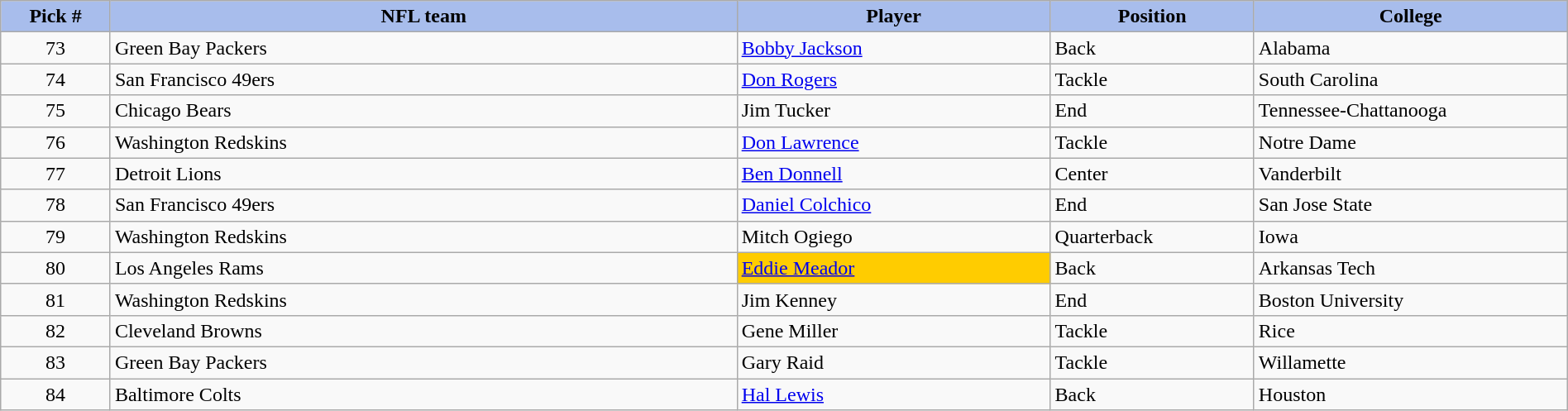<table class="wikitable sortable sortable" style="width: 100%">
<tr>
<th style="background:#A8BDEC;" width=7%>Pick #</th>
<th width=40% style="background:#A8BDEC;">NFL team</th>
<th width=20% style="background:#A8BDEC;">Player</th>
<th width=13% style="background:#A8BDEC;">Position</th>
<th style="background:#A8BDEC;">College</th>
</tr>
<tr>
<td align=center>73</td>
<td>Green Bay Packers</td>
<td><a href='#'>Bobby Jackson</a></td>
<td>Back</td>
<td>Alabama</td>
</tr>
<tr>
<td align=center>74</td>
<td>San Francisco 49ers</td>
<td><a href='#'>Don Rogers</a></td>
<td>Tackle</td>
<td>South Carolina</td>
</tr>
<tr>
<td align=center>75</td>
<td>Chicago Bears</td>
<td>Jim Tucker</td>
<td>End</td>
<td>Tennessee-Chattanooga</td>
</tr>
<tr>
<td align=center>76</td>
<td>Washington Redskins</td>
<td><a href='#'>Don Lawrence</a></td>
<td>Tackle</td>
<td>Notre Dame</td>
</tr>
<tr>
<td align=center>77</td>
<td>Detroit Lions</td>
<td><a href='#'>Ben Donnell</a></td>
<td>Center</td>
<td>Vanderbilt</td>
</tr>
<tr>
<td align=center>78</td>
<td>San Francisco 49ers</td>
<td><a href='#'>Daniel Colchico</a></td>
<td>End</td>
<td>San Jose State</td>
</tr>
<tr>
<td align=center>79</td>
<td>Washington Redskins</td>
<td>Mitch Ogiego</td>
<td>Quarterback</td>
<td>Iowa</td>
</tr>
<tr>
<td align=center>80</td>
<td>Los Angeles Rams</td>
<td bgcolor="#FFCC00"><a href='#'>Eddie Meador</a></td>
<td>Back</td>
<td>Arkansas Tech</td>
</tr>
<tr>
<td align=center>81</td>
<td>Washington Redskins</td>
<td>Jim Kenney</td>
<td>End</td>
<td>Boston University</td>
</tr>
<tr>
<td align=center>82</td>
<td>Cleveland Browns</td>
<td>Gene Miller</td>
<td>Tackle</td>
<td>Rice</td>
</tr>
<tr>
<td align=center>83</td>
<td>Green Bay Packers</td>
<td>Gary Raid</td>
<td>Tackle</td>
<td>Willamette</td>
</tr>
<tr>
<td align=center>84</td>
<td>Baltimore Colts</td>
<td><a href='#'>Hal Lewis</a></td>
<td>Back</td>
<td>Houston</td>
</tr>
</table>
